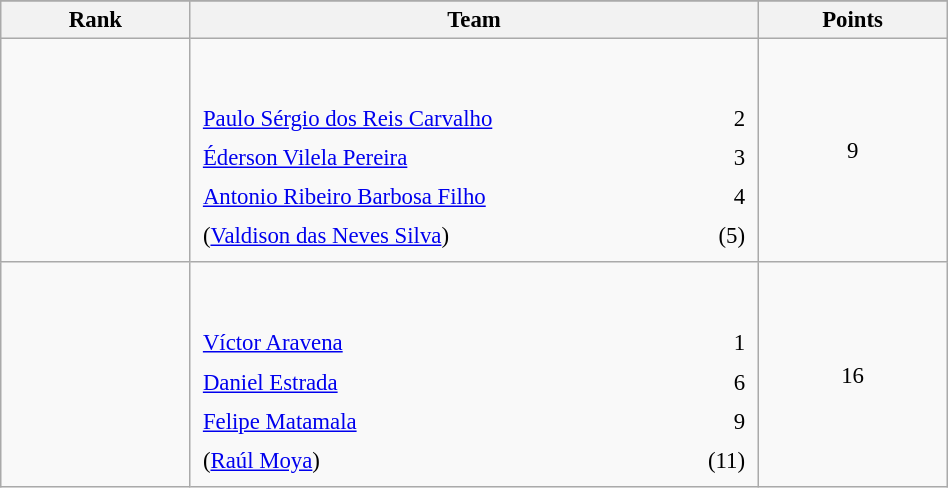<table class="wikitable sortable" style=" text-align:center; font-size:95%;" width="50%">
<tr>
</tr>
<tr>
<th width=10%>Rank</th>
<th width=30%>Team</th>
<th width=10%>Points</th>
</tr>
<tr>
<td align=center></td>
<td align=left> <br><br><table width=100%>
<tr>
<td align=left style="border:0"><a href='#'>Paulo Sérgio dos Reis Carvalho</a></td>
<td align=right style="border:0">2</td>
</tr>
<tr>
<td align=left style="border:0"><a href='#'>Éderson Vilela Pereira</a></td>
<td align=right style="border:0">3</td>
</tr>
<tr>
<td align=left style="border:0"><a href='#'>Antonio Ribeiro Barbosa Filho</a></td>
<td align=right style="border:0">4</td>
</tr>
<tr>
<td align=left style="border:0">(<a href='#'>Valdison das Neves Silva</a>)</td>
<td align=right style="border:0">(5)</td>
</tr>
</table>
</td>
<td>9</td>
</tr>
<tr>
<td align=center></td>
<td align=left> <br><br><table width=100%>
<tr>
<td align=left style="border:0"><a href='#'>Víctor Aravena</a></td>
<td align=right style="border:0">1</td>
</tr>
<tr>
<td align=left style="border:0"><a href='#'>Daniel Estrada</a></td>
<td align=right style="border:0">6</td>
</tr>
<tr>
<td align=left style="border:0"><a href='#'>Felipe Matamala</a></td>
<td align=right style="border:0">9</td>
</tr>
<tr>
<td align=left style="border:0">(<a href='#'>Raúl Moya</a>)</td>
<td align=right style="border:0">(11)</td>
</tr>
</table>
</td>
<td>16</td>
</tr>
</table>
